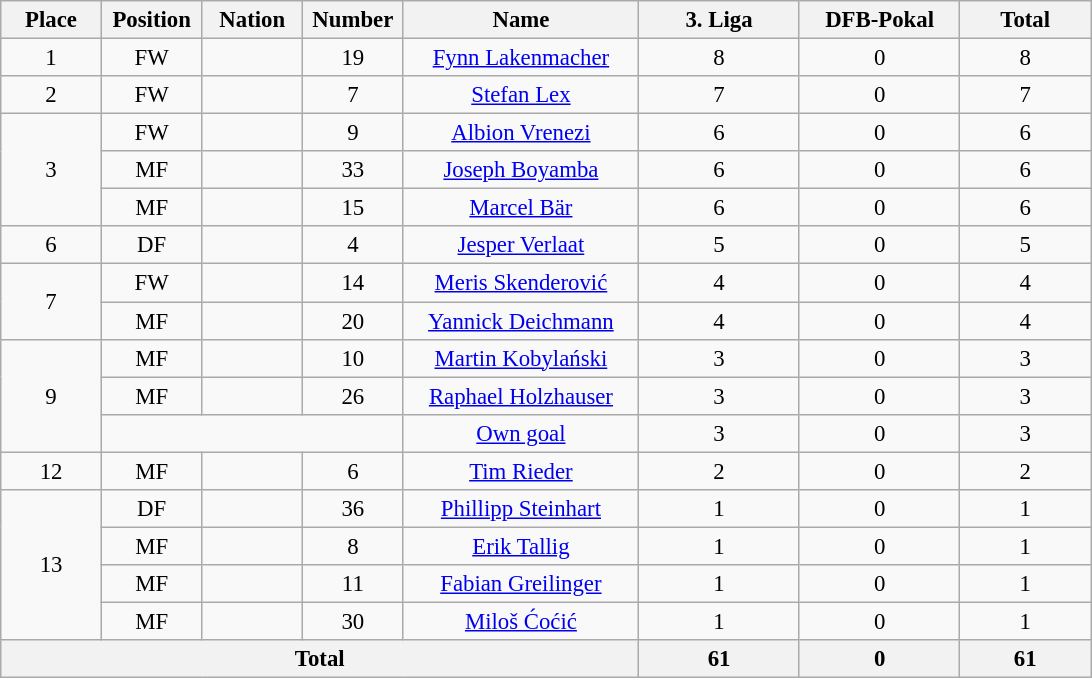<table class="wikitable" style="font-size: 95%; text-align: center;">
<tr>
<th width=60>Place</th>
<th width=60>Position</th>
<th width=60>Nation</th>
<th width=60>Number</th>
<th width=150>Name</th>
<th width=100>3. Liga</th>
<th width=100>DFB-Pokal</th>
<th width=80><strong>Total</strong></th>
</tr>
<tr>
<td>1</td>
<td>FW</td>
<td></td>
<td>19</td>
<td><a href='#'>Fynn Lakenmacher</a></td>
<td>8</td>
<td>0</td>
<td>8</td>
</tr>
<tr>
<td>2</td>
<td>FW</td>
<td></td>
<td>7</td>
<td><a href='#'>Stefan Lex</a></td>
<td>7</td>
<td>0</td>
<td>7</td>
</tr>
<tr>
<td rowspan="3">3</td>
<td>FW</td>
<td></td>
<td>9</td>
<td><a href='#'>Albion Vrenezi</a></td>
<td>6</td>
<td>0</td>
<td>6</td>
</tr>
<tr>
<td>MF</td>
<td></td>
<td>33</td>
<td><a href='#'>Joseph Boyamba</a></td>
<td>6</td>
<td>0</td>
<td>6</td>
</tr>
<tr>
<td>MF</td>
<td></td>
<td>15</td>
<td><a href='#'>Marcel Bär</a></td>
<td>6</td>
<td>0</td>
<td>6</td>
</tr>
<tr>
<td>6</td>
<td>DF</td>
<td></td>
<td>4</td>
<td><a href='#'>Jesper Verlaat</a></td>
<td>5</td>
<td>0</td>
<td>5</td>
</tr>
<tr>
<td rowspan="2">7</td>
<td>FW</td>
<td></td>
<td>14</td>
<td><a href='#'>Meris Skenderović</a></td>
<td>4</td>
<td>0</td>
<td>4</td>
</tr>
<tr>
<td>MF</td>
<td></td>
<td>20</td>
<td><a href='#'>Yannick Deichmann</a></td>
<td>4</td>
<td>0</td>
<td>4</td>
</tr>
<tr>
<td rowspan="3">9</td>
<td>MF</td>
<td></td>
<td>10</td>
<td><a href='#'>Martin Kobylański</a></td>
<td>3</td>
<td>0</td>
<td>3</td>
</tr>
<tr>
<td>MF</td>
<td></td>
<td>26</td>
<td><a href='#'>Raphael Holzhauser</a></td>
<td>3</td>
<td>0</td>
<td>3</td>
</tr>
<tr>
<td colspan="3"></td>
<td><a href='#'>Own goal</a></td>
<td>3</td>
<td>0</td>
<td>3</td>
</tr>
<tr>
<td>12</td>
<td>MF</td>
<td></td>
<td>6</td>
<td><a href='#'>Tim Rieder</a></td>
<td>2</td>
<td>0</td>
<td>2</td>
</tr>
<tr>
<td rowspan="4">13</td>
<td>DF</td>
<td></td>
<td>36</td>
<td><a href='#'>Phillipp Steinhart</a></td>
<td>1</td>
<td>0</td>
<td>1</td>
</tr>
<tr>
<td>MF</td>
<td></td>
<td>8</td>
<td><a href='#'>Erik Tallig</a></td>
<td>1</td>
<td>0</td>
<td>1</td>
</tr>
<tr>
<td>MF</td>
<td></td>
<td>11</td>
<td><a href='#'>Fabian Greilinger</a></td>
<td>1</td>
<td>0</td>
<td>1</td>
</tr>
<tr>
<td>MF</td>
<td></td>
<td>30</td>
<td><a href='#'>Miloš Ćoćić</a></td>
<td>1</td>
<td>0</td>
<td>1</td>
</tr>
<tr>
<th colspan="5"><strong>Total</strong></th>
<th>61</th>
<th>0</th>
<th><strong>61</strong></th>
</tr>
</table>
